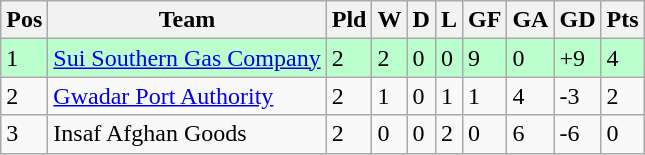<table class="wikitable">
<tr>
<th>Pos</th>
<th>Team</th>
<th>Pld</th>
<th>W</th>
<th>D</th>
<th>L</th>
<th>GF</th>
<th>GA</th>
<th>GD</th>
<th>Pts</th>
</tr>
<tr style="background:#bfc">
<td>1</td>
<td><a href='#'>Sui Southern Gas Company</a></td>
<td>2</td>
<td>2</td>
<td>0</td>
<td>0</td>
<td>9</td>
<td>0</td>
<td>+9</td>
<td>4</td>
</tr>
<tr>
<td>2</td>
<td><a href='#'>Gwadar Port Authority</a></td>
<td>2</td>
<td>1</td>
<td>0</td>
<td>1</td>
<td>1</td>
<td>4</td>
<td>-3</td>
<td>2</td>
</tr>
<tr>
<td>3</td>
<td>Insaf Afghan Goods</td>
<td>2</td>
<td>0</td>
<td>0</td>
<td>2</td>
<td>0</td>
<td>6</td>
<td>-6</td>
<td>0</td>
</tr>
</table>
